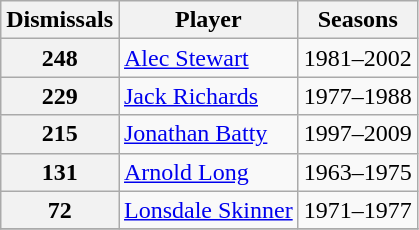<table class="wikitable">
<tr>
<th>Dismissals</th>
<th>Player</th>
<th>Seasons</th>
</tr>
<tr>
<th>248</th>
<td> <a href='#'>Alec Stewart</a></td>
<td>1981–2002</td>
</tr>
<tr>
<th>229</th>
<td> <a href='#'>Jack Richards</a></td>
<td>1977–1988</td>
</tr>
<tr>
<th>215</th>
<td> <a href='#'>Jonathan Batty</a></td>
<td>1997–2009</td>
</tr>
<tr>
<th>131</th>
<td> <a href='#'>Arnold Long</a></td>
<td>1963–1975</td>
</tr>
<tr>
<th>72</th>
<td> <a href='#'>Lonsdale Skinner</a></td>
<td>1971–1977</td>
</tr>
<tr>
</tr>
</table>
